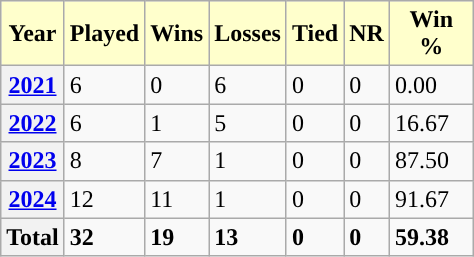<table class="wikitable" style="width:25%;">
<tr>
<th style="background:#ffc;">Year</th>
<th style="background:#ffc;">Played</th>
<th style="background:#ffc;">Wins</th>
<th style="background:#ffc;">Losses</th>
<th style="background:#ffc;">Tied</th>
<th style="background:#ffc;">NR</th>
<th style="background:#ffc;">Win %</th>
</tr>
<tr>
<th><a href='#'>2021</a></th>
<td>6</td>
<td>0</td>
<td>6</td>
<td>0</td>
<td>0</td>
<td>0.00</td>
</tr>
<tr>
<th><a href='#'>2022</a></th>
<td>6</td>
<td>1</td>
<td>5</td>
<td>0</td>
<td>0</td>
<td>16.67</td>
</tr>
<tr>
<th><a href='#'>2023</a></th>
<td>8</td>
<td>7</td>
<td>1</td>
<td>0</td>
<td>0</td>
<td>87.50</td>
</tr>
<tr>
<th><a href='#'>2024</a></th>
<td>12</td>
<td>11</td>
<td>1</td>
<td>0</td>
<td>0</td>
<td>91.67</td>
</tr>
<tr>
<th>Total</th>
<td><strong>32</strong></td>
<td><strong>19</strong></td>
<td><strong>13</strong></td>
<td><strong>0</strong></td>
<td><strong>0</strong></td>
<td><strong>59.38</strong></td>
</tr>
</table>
